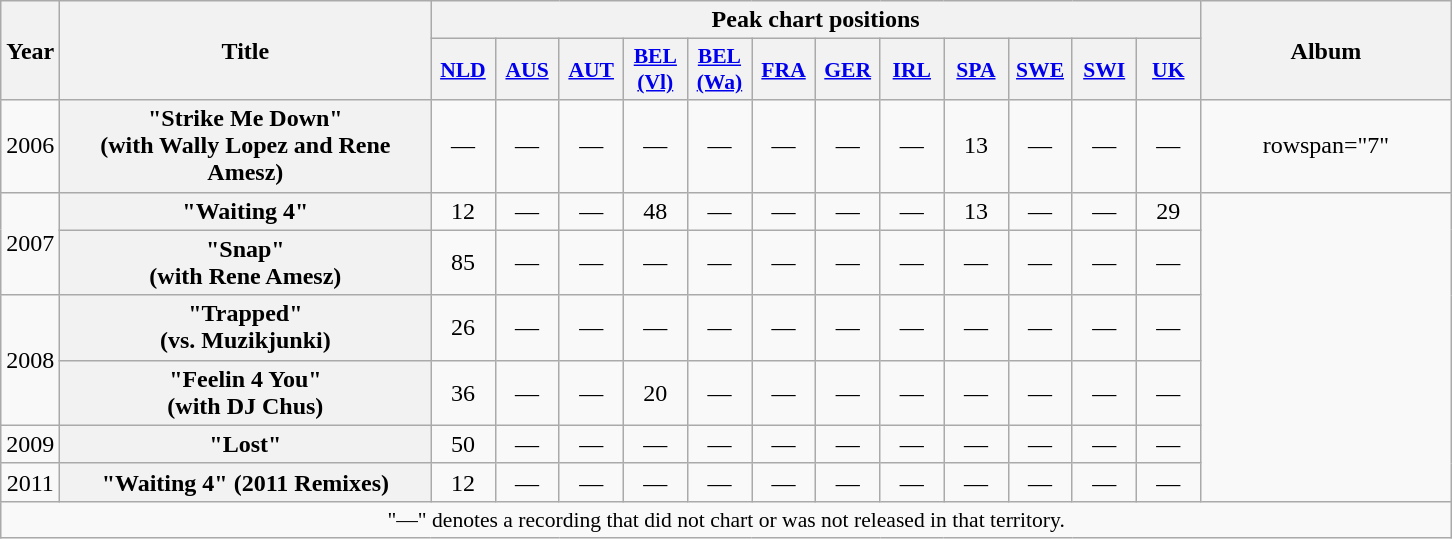<table class="wikitable plainrowheaders" style="text-align:center;">
<tr>
<th scope="col" rowspan="2" style="width:1em;">Year</th>
<th scope="col" rowspan="2" style="width:15em;">Title</th>
<th scope="col" colspan="12">Peak chart positions</th>
<th scope="col" rowspan="2" style="width:10em;">Album</th>
</tr>
<tr>
<th scope="col" style="width:2.5em;font-size:90%;"><a href='#'>NLD</a><br></th>
<th scope="col" style="width:2.5em;font-size:90%;"><a href='#'>AUS</a><br></th>
<th scope="col" style="width:2.5em;font-size:90%;"><a href='#'>AUT</a><br></th>
<th scope="col" style="width:2.5em;font-size:90%;"><a href='#'>BEL (Vl)</a><br></th>
<th scope="col" style="width:2.5em;font-size:90%;"><a href='#'>BEL (Wa)</a><br></th>
<th scope="col" style="width:2.5em;font-size:90%;"><a href='#'>FRA</a><br></th>
<th scope="col" style="width:2.5em;font-size:90%;"><a href='#'>GER</a><br></th>
<th scope="col" style="width:2.5em;font-size:90%;"><a href='#'>IRL</a><br></th>
<th scope="col" style="width:2.5em;font-size:90%;"><a href='#'>SPA</a><br></th>
<th scope="col" style="width:2.5em;font-size:90%;"><a href='#'>SWE</a><br></th>
<th scope="col" style="width:2.5em;font-size:90%;"><a href='#'>SWI</a><br></th>
<th scope="col" style="width:2.5em;font-size:90%;"><a href='#'>UK</a><br></th>
</tr>
<tr>
<td rowspan="1">2006</td>
<th scope="row">"Strike Me Down" <br><span>(with Wally Lopez and Rene Amesz)</span></th>
<td>—</td>
<td>—</td>
<td>—</td>
<td>—</td>
<td>—</td>
<td>—</td>
<td>—</td>
<td>—</td>
<td>13</td>
<td>—</td>
<td>—</td>
<td>—</td>
<td>rowspan="7" </td>
</tr>
<tr>
<td rowspan="2">2007</td>
<th scope="row">"Waiting 4"</th>
<td>12</td>
<td>—</td>
<td>—</td>
<td>48</td>
<td>—</td>
<td>—</td>
<td>—</td>
<td>—</td>
<td>13</td>
<td>—</td>
<td>—</td>
<td>29</td>
</tr>
<tr>
<th scope="row">"Snap" <br><span>(with Rene Amesz)</span></th>
<td>85</td>
<td>—</td>
<td>—</td>
<td>—</td>
<td>—</td>
<td>—</td>
<td>—</td>
<td>—</td>
<td>—</td>
<td>—</td>
<td>—</td>
<td>—</td>
</tr>
<tr>
<td rowspan="2">2008</td>
<th scope="row">"Trapped" <br><span>(vs. Muzikjunki)</span></th>
<td>26</td>
<td>—</td>
<td>—</td>
<td>—</td>
<td>—</td>
<td>—</td>
<td>—</td>
<td>—</td>
<td>—</td>
<td>—</td>
<td>—</td>
<td>—</td>
</tr>
<tr>
<th scope="row">"Feelin 4 You" <br><span>(with DJ Chus)</span></th>
<td>36</td>
<td>—</td>
<td>—</td>
<td>20</td>
<td>—</td>
<td>—</td>
<td>—</td>
<td>—</td>
<td>—</td>
<td>—</td>
<td>—</td>
<td>—</td>
</tr>
<tr>
<td rowspan="1">2009</td>
<th scope="row">"Lost"</th>
<td>50</td>
<td>—</td>
<td>—</td>
<td>—</td>
<td>—</td>
<td>—</td>
<td>—</td>
<td>—</td>
<td>—</td>
<td>—</td>
<td>—</td>
<td>—</td>
</tr>
<tr>
<td rowspan="1">2011</td>
<th scope="row">"Waiting 4" (2011 Remixes)</th>
<td>12</td>
<td>—</td>
<td>—</td>
<td>—</td>
<td>—</td>
<td>—</td>
<td>—</td>
<td>—</td>
<td>—</td>
<td>—</td>
<td>—</td>
<td>—</td>
</tr>
<tr>
<td colspan="16" style="font-size:90%">"—" denotes a recording that did not chart or was not released in that territory.</td>
</tr>
</table>
